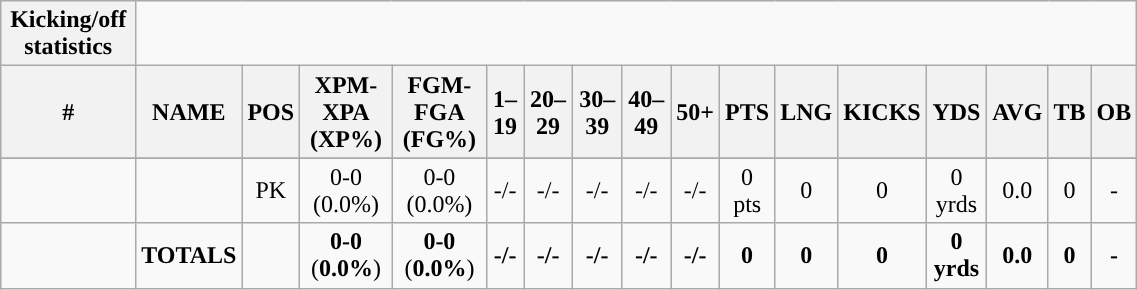<table style="width:60%; text-align:center;" class="wikitable collapsible collapsed">
<tr>
<th style="text-align:center; ">Kicking/off statistics</th>
</tr>
<tr>
<th>#</th>
<th>NAME</th>
<th>POS</th>
<th>XPM-XPA (XP%)</th>
<th>FGM-FGA (FG%)</th>
<th>1–19</th>
<th>20–29</th>
<th>30–39</th>
<th>40–49</th>
<th>50+</th>
<th>PTS</th>
<th>LNG</th>
<th>KICKS</th>
<th>YDS</th>
<th>AVG</th>
<th>TB</th>
<th>OB</th>
</tr>
<tr>
</tr>
<tr>
<td></td>
<td></td>
<td>PK</td>
<td>0-0 (0.0%)</td>
<td>0-0 (0.0%)</td>
<td>-/-</td>
<td>-/-</td>
<td>-/-</td>
<td>-/-</td>
<td>-/-</td>
<td>0 pts</td>
<td>0</td>
<td>0</td>
<td>0 yrds</td>
<td>0.0</td>
<td>0</td>
<td>-</td>
</tr>
<tr>
<td></td>
<td><strong>TOTALS</strong></td>
<td></td>
<td><strong>0-0</strong> (<strong>0.0%</strong>)</td>
<td><strong>0-0</strong> (<strong>0.0%</strong>)</td>
<td><strong>-/-</strong></td>
<td><strong>-/-</strong></td>
<td><strong>-/-</strong></td>
<td><strong>-/-</strong></td>
<td><strong>-/-</strong></td>
<td><strong>0</strong></td>
<td><strong>0</strong></td>
<td><strong>0</strong></td>
<td><strong>0 yrds</strong></td>
<td><strong>0.0</strong></td>
<td><strong>0</strong></td>
<td><strong>-</strong></td>
</tr>
</table>
